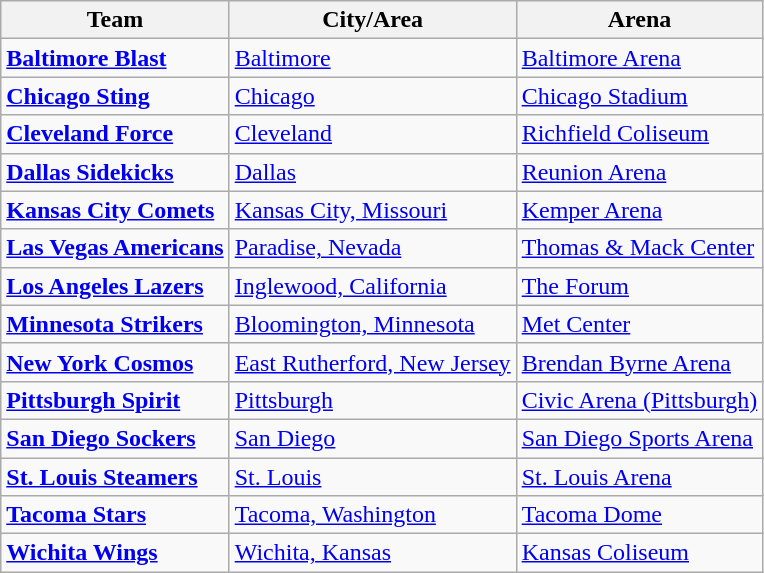<table class="wikitable">
<tr>
<th>Team</th>
<th>City/Area</th>
<th>Arena</th>
</tr>
<tr>
<td><strong><a href='#'>Baltimore Blast</a></strong></td>
<td><a href='#'>Baltimore</a></td>
<td><a href='#'>Baltimore Arena</a></td>
</tr>
<tr>
<td><strong><a href='#'>Chicago Sting</a></strong></td>
<td><a href='#'>Chicago</a></td>
<td><a href='#'>Chicago Stadium</a></td>
</tr>
<tr>
<td><strong><a href='#'>Cleveland Force</a></strong></td>
<td><a href='#'>Cleveland</a></td>
<td><a href='#'>Richfield Coliseum</a></td>
</tr>
<tr>
<td><strong><a href='#'>Dallas Sidekicks</a></strong></td>
<td><a href='#'>Dallas</a></td>
<td><a href='#'>Reunion Arena</a></td>
</tr>
<tr>
<td><strong><a href='#'>Kansas City Comets</a></strong></td>
<td><a href='#'>Kansas City, Missouri</a></td>
<td><a href='#'>Kemper Arena</a></td>
</tr>
<tr>
<td><strong><a href='#'>Las Vegas Americans</a></strong></td>
<td><a href='#'>Paradise, Nevada</a></td>
<td><a href='#'>Thomas & Mack Center</a></td>
</tr>
<tr>
<td><strong><a href='#'>Los Angeles Lazers</a></strong></td>
<td><a href='#'>Inglewood, California</a></td>
<td><a href='#'>The Forum</a></td>
</tr>
<tr>
<td><strong><a href='#'>Minnesota Strikers</a></strong></td>
<td><a href='#'>Bloomington, Minnesota</a></td>
<td><a href='#'>Met Center</a></td>
</tr>
<tr>
<td><strong><a href='#'>New York Cosmos</a></strong></td>
<td><a href='#'>East Rutherford, New Jersey</a></td>
<td><a href='#'>Brendan Byrne Arena</a></td>
</tr>
<tr>
<td><strong><a href='#'>Pittsburgh Spirit</a></strong></td>
<td><a href='#'>Pittsburgh</a></td>
<td><a href='#'>Civic Arena (Pittsburgh)</a></td>
</tr>
<tr>
<td><strong><a href='#'>San Diego Sockers</a></strong></td>
<td><a href='#'>San Diego</a></td>
<td><a href='#'>San Diego Sports Arena</a></td>
</tr>
<tr>
<td><strong><a href='#'>St. Louis Steamers</a></strong></td>
<td><a href='#'>St. Louis</a></td>
<td><a href='#'>St. Louis Arena</a></td>
</tr>
<tr>
<td><strong><a href='#'>Tacoma Stars</a></strong></td>
<td><a href='#'>Tacoma, Washington</a></td>
<td><a href='#'>Tacoma Dome</a></td>
</tr>
<tr>
<td><strong><a href='#'>Wichita Wings</a></strong></td>
<td><a href='#'>Wichita, Kansas</a></td>
<td><a href='#'>Kansas Coliseum</a></td>
</tr>
</table>
